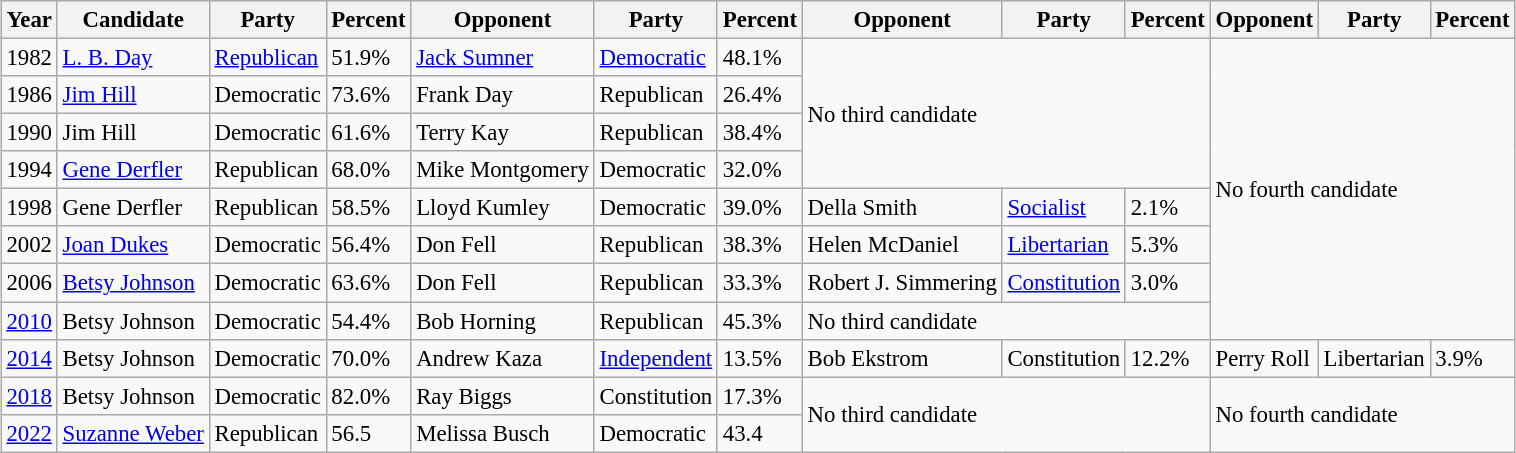<table class="wikitable sortable" style="margin:0.5em auto; font-size:95%;">
<tr>
<th>Year</th>
<th>Candidate</th>
<th>Party</th>
<th>Percent</th>
<th>Opponent</th>
<th>Party</th>
<th>Percent</th>
<th>Opponent</th>
<th>Party</th>
<th>Percent</th>
<th>Opponent</th>
<th>Party</th>
<th>Percent</th>
</tr>
<tr>
<td>1982</td>
<td><a href='#'>L. B. Day</a></td>
<td><a href='#'>Republican</a></td>
<td>51.9%</td>
<td><a href='#'>Jack Sumner</a></td>
<td><a href='#'>Democratic</a></td>
<td>48.1%</td>
<td colspan=3 rowspan=4>No third candidate</td>
<td colspan=3 rowspan=8>No fourth candidate</td>
</tr>
<tr>
<td>1986</td>
<td><a href='#'>Jim Hill</a></td>
<td>Democratic</td>
<td>73.6%</td>
<td>Frank Day</td>
<td>Republican</td>
<td>26.4%</td>
</tr>
<tr>
<td>1990</td>
<td>Jim Hill</td>
<td>Democratic</td>
<td>61.6%</td>
<td>Terry Kay</td>
<td>Republican</td>
<td>38.4%</td>
</tr>
<tr>
<td>1994</td>
<td><a href='#'>Gene Derfler</a></td>
<td>Republican</td>
<td>68.0%</td>
<td>Mike Montgomery</td>
<td>Democratic</td>
<td>32.0%</td>
</tr>
<tr>
<td>1998</td>
<td>Gene Derfler</td>
<td>Republican</td>
<td>58.5%</td>
<td>Lloyd Kumley</td>
<td>Democratic</td>
<td>39.0%</td>
<td>Della Smith</td>
<td><a href='#'>Socialist</a></td>
<td>2.1%</td>
</tr>
<tr>
<td>2002</td>
<td><a href='#'>Joan Dukes</a></td>
<td>Democratic</td>
<td>56.4%</td>
<td>Don Fell</td>
<td>Republican</td>
<td>38.3%</td>
<td>Helen McDaniel</td>
<td><a href='#'>Libertarian</a></td>
<td>5.3%</td>
</tr>
<tr>
<td>2006</td>
<td><a href='#'>Betsy Johnson</a></td>
<td>Democratic</td>
<td>63.6%</td>
<td>Don Fell</td>
<td>Republican</td>
<td>33.3%</td>
<td>Robert J. Simmering</td>
<td><a href='#'>Constitution</a></td>
<td>3.0%</td>
</tr>
<tr>
<td><a href='#'>2010</a></td>
<td>Betsy Johnson</td>
<td>Democratic</td>
<td>54.4%</td>
<td>Bob Horning</td>
<td>Republican</td>
<td>45.3%</td>
<td colspan=3>No third candidate</td>
</tr>
<tr>
<td><a href='#'>2014</a></td>
<td>Betsy Johnson</td>
<td>Democratic</td>
<td>70.0%</td>
<td>Andrew Kaza</td>
<td><a href='#'>Independent</a></td>
<td>13.5%</td>
<td>Bob Ekstrom</td>
<td>Constitution</td>
<td>12.2%</td>
<td>Perry Roll</td>
<td>Libertarian</td>
<td>3.9%</td>
</tr>
<tr>
<td><a href='#'>2018</a></td>
<td>Betsy Johnson</td>
<td>Democratic</td>
<td>82.0%</td>
<td>Ray Biggs</td>
<td>Constitution</td>
<td>17.3%</td>
<td colspan=3 rowspan=2>No third candidate</td>
<td colspan=3 rowspan=2>No fourth candidate</td>
</tr>
<tr>
<td><a href='#'>2022</a></td>
<td><a href='#'>Suzanne Weber</a></td>
<td>Republican</td>
<td>56.5</td>
<td>Melissa Busch</td>
<td>Democratic</td>
<td>43.4</td>
</tr>
</table>
